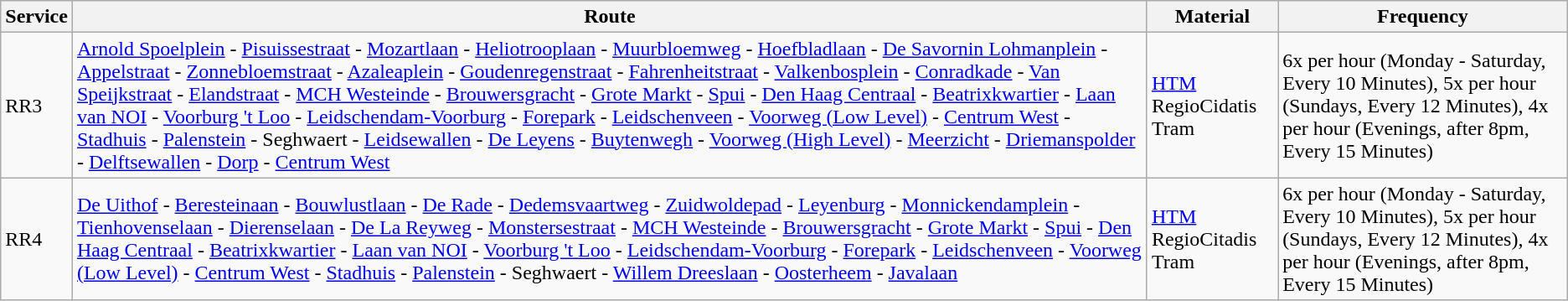<table class="wikitable vatop">
<tr>
<th>Service</th>
<th>Route</th>
<th>Material</th>
<th>Frequency</th>
</tr>
<tr>
<td>RR3</td>
<td><a href='#'>Arnold Spoelplein</a> - <a href='#'>Pisuissestraat</a> - <a href='#'>Mozartlaan</a> - <a href='#'>Heliotrooplaan</a> - <a href='#'>Muurbloemweg</a> - <a href='#'>Hoefbladlaan</a> - <a href='#'>De Savornin Lohmanplein</a> - <a href='#'>Appelstraat</a> - <a href='#'>Zonnebloemstraat</a> - <a href='#'>Azaleaplein</a> - <a href='#'>Goudenregenstraat</a> - <a href='#'>Fahrenheitstraat</a> - <a href='#'>Valkenbosplein</a> - <a href='#'>Conradkade</a> - <a href='#'>Van Speijkstraat</a> - <a href='#'>Elandstraat</a> - <a href='#'>MCH Westeinde</a> - <a href='#'>Brouwersgracht</a> - <a href='#'>Grote Markt</a> - <a href='#'>Spui</a> - <a href='#'>Den Haag Centraal</a> - <a href='#'>Beatrixkwartier</a> - <a href='#'>Laan van NOI</a> - <a href='#'>Voorburg 't Loo</a> - <a href='#'>Leidschendam-Voorburg</a> - <a href='#'>Forepark</a> - <a href='#'>Leidschenveen</a> - <a href='#'>Voorweg (Low Level)</a> - <a href='#'>Centrum West</a> - <a href='#'>Stadhuis</a> - <a href='#'>Palenstein</a> - Seghwaert - <a href='#'>Leidsewallen</a> - <a href='#'>De Leyens</a> - <a href='#'>Buytenwegh</a> - <a href='#'>Voorweg (High Level)</a> - <a href='#'>Meerzicht</a> - <a href='#'>Driemanspolder</a> - <a href='#'>Delftsewallen</a> - <a href='#'>Dorp</a> - <a href='#'>Centrum West</a></td>
<td><a href='#'>HTM</a> RegioCidatis Tram</td>
<td>6x per hour (Monday - Saturday, Every 10 Minutes), 5x per hour (Sundays, Every 12 Minutes), 4x per hour (Evenings, after 8pm, Every 15 Minutes)</td>
</tr>
<tr>
<td>RR4</td>
<td><a href='#'>De Uithof</a> - <a href='#'>Beresteinaan</a> - <a href='#'>Bouwlustlaan</a> - <a href='#'>De Rade</a> - <a href='#'>Dedemsvaartweg</a> - <a href='#'>Zuidwoldepad</a> - <a href='#'>Leyenburg</a> - <a href='#'>Monnickendamplein</a> - <a href='#'>Tienhovenselaan</a> - <a href='#'>Dierenselaan</a> - <a href='#'>De La Reyweg</a> - <a href='#'>Monstersestraat</a> - <a href='#'>MCH Westeinde</a> - <a href='#'>Brouwersgracht</a> - <a href='#'>Grote Markt</a> - <a href='#'>Spui</a> - <a href='#'>Den Haag Centraal</a> - <a href='#'>Beatrixkwartier</a> - <a href='#'>Laan van NOI</a> - <a href='#'>Voorburg 't Loo</a> - <a href='#'>Leidschendam-Voorburg</a> - <a href='#'>Forepark</a> - <a href='#'>Leidschenveen</a> - <a href='#'>Voorweg (Low Level)</a> - <a href='#'>Centrum West</a> - <a href='#'>Stadhuis</a> - <a href='#'>Palenstein</a> - Seghwaert - <a href='#'>Willem Dreeslaan</a> - <a href='#'>Oosterheem</a> - <a href='#'>Javalaan</a></td>
<td><a href='#'>HTM</a> RegioCitadis Tram</td>
<td>6x per hour (Monday - Saturday, Every 10 Minutes), 5x per hour (Sundays, Every 12 Minutes), 4x per hour (Evenings, after 8pm, Every 15 Minutes)</td>
</tr>
</table>
